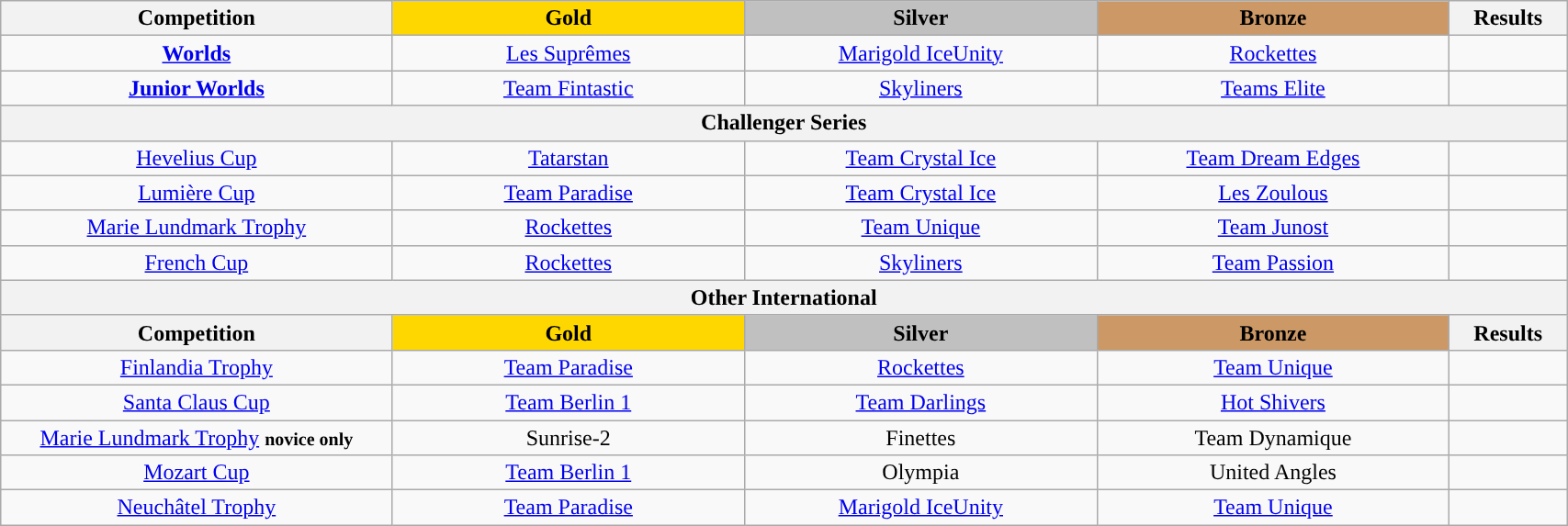<table class="wikitable" style="text-align:center; width:90%;">
<tr>
<th scope="col" style="text-align:center; width:25%;">Competition</th>
<td scope="col" style="text-align:center; width:22.5%; background:gold"><strong>Gold</strong></td>
<td scope="col" style="text-align:center; width:22.5%; background:silver"><strong>Silver</strong></td>
<td scope="col" style="text-align:center; width:22.5%; background:#c96"><strong>Bronze</strong></td>
<th scope="col" style="text-align:center; width:7.5%;">Results</th>
</tr>
<tr>
<td align="center"><strong><a href='#'>Worlds</a></strong></td>
<td><a href='#'>Les Suprêmes</a></td>
<td><a href='#'>Marigold IceUnity</a></td>
<td><a href='#'>Rockettes</a></td>
<td align="center"></td>
</tr>
<tr>
<td align="center"><a href='#'><strong>Junior Worlds</strong></a></td>
<td><a href='#'>Team Fintastic</a></td>
<td><a href='#'>Skyliners</a></td>
<td><a href='#'>Teams Elite</a></td>
<td align="center"></td>
</tr>
<tr>
<th colspan="5">Challenger Series</th>
</tr>
<tr>
<td><a href='#'>Hevelius Cup</a></td>
<td><a href='#'>Tatarstan</a></td>
<td><a href='#'>Team Crystal Ice</a></td>
<td><a href='#'>Team Dream Edges</a></td>
<td></td>
</tr>
<tr>
<td><a href='#'>Lumière Cup</a></td>
<td><a href='#'>Team Paradise</a></td>
<td><a href='#'>Team Crystal Ice</a></td>
<td><a href='#'>Les Zoulous</a></td>
<td></td>
</tr>
<tr>
<td><a href='#'>Marie Lundmark Trophy</a></td>
<td><a href='#'>Rockettes</a></td>
<td><a href='#'>Team Unique</a></td>
<td><a href='#'>Team Junost</a></td>
<td></td>
</tr>
<tr>
<td><a href='#'>French Cup</a></td>
<td><a href='#'>Rockettes</a></td>
<td><a href='#'>Skyliners</a></td>
<td><a href='#'>Team Passion</a></td>
<td></td>
</tr>
<tr>
<th colspan="5">Other International</th>
</tr>
<tr>
<th scope="col" style="text-align:center; width:25%;">Competition</th>
<td scope="col" style="text-align:center; width:22.5%; background:gold"><strong>Gold</strong></td>
<td scope="col" style="text-align:center; width:22.5%; background:silver"><strong>Silver</strong></td>
<td scope="col" style="text-align:center; width:22.5%; background:#c96"><strong>Bronze</strong></td>
<th scope="col" style="text-align:center; width:7.5%;">Results</th>
</tr>
<tr>
<td><a href='#'>Finlandia Trophy</a></td>
<td><a href='#'>Team Paradise</a></td>
<td><a href='#'>Rockettes</a></td>
<td><a href='#'>Team Unique</a></td>
<td></td>
</tr>
<tr>
<td><a href='#'>Santa Claus Cup</a></td>
<td><a href='#'>Team Berlin 1</a></td>
<td><a href='#'>Team Darlings</a></td>
<td><a href='#'>Hot Shivers</a></td>
<td></td>
</tr>
<tr>
<td><a href='#'>Marie Lundmark Trophy</a> <small><strong>novice only</strong></small></td>
<td>Sunrise-2</td>
<td>Finettes</td>
<td>Team Dynamique</td>
<td></td>
</tr>
<tr>
<td><a href='#'>Mozart Cup</a></td>
<td><a href='#'>Team Berlin 1</a></td>
<td>Olympia</td>
<td>United Angles</td>
<td></td>
</tr>
<tr>
<td><a href='#'>Neuchâtel Trophy</a></td>
<td><a href='#'>Team Paradise</a></td>
<td><a href='#'>Marigold IceUnity</a></td>
<td><a href='#'>Team Unique</a></td>
<td></td>
</tr>
</table>
